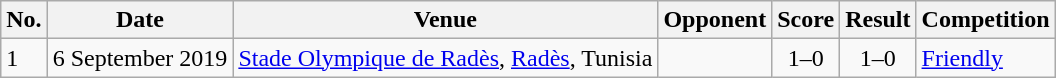<table class="wikitable">
<tr>
<th>No.</th>
<th>Date</th>
<th>Venue</th>
<th>Opponent</th>
<th>Score</th>
<th>Result</th>
<th>Competition</th>
</tr>
<tr>
<td>1</td>
<td>6 September 2019</td>
<td><a href='#'>Stade Olympique de Radès</a>, <a href='#'>Radès</a>, Tunisia</td>
<td></td>
<td align=center>1–0</td>
<td align="center">1–0</td>
<td><a href='#'>Friendly</a></td>
</tr>
</table>
